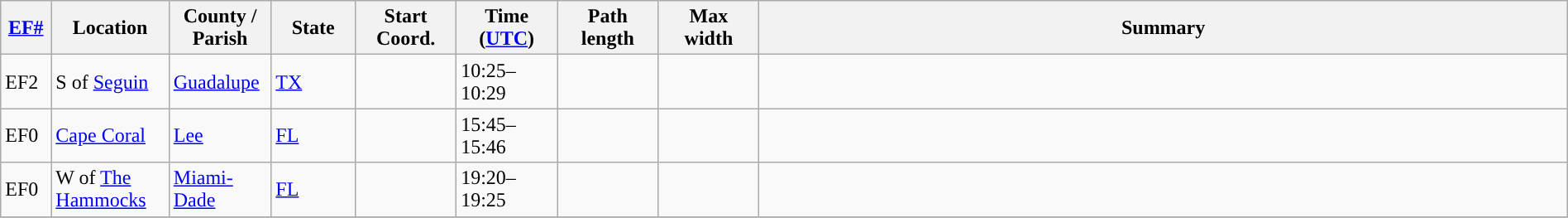<table class="wikitable sortable" style="width:100%;">
<tr>
<th scope="col"  style="width:3%; text-align:center;"><a href='#'>EF#</a></th>
<th scope="col"  style="width:7%; text-align:center;" class="unsortable">Location</th>
<th scope="col"  style="width:6%; text-align:center;" class="unsortable">County / Parish</th>
<th scope="col"  style="width:5%; text-align:center;">State</th>
<th scope="col"  style="width:6%; text-align:center;">Start Coord.</th>
<th scope="col"  style="width:6%; text-align:center;">Time (<a href='#'>UTC</a>)</th>
<th scope="col"  style="width:6%; text-align:center;">Path length</th>
<th scope="col"  style="width:6%; text-align:center;">Max width</th>
<th scope="col" class="unsortable" style="width:48%; text-align:center;">Summary</th>
</tr>
<tr>
<td>EF2</td>
<td>S of <a href='#'>Seguin</a></td>
<td><a href='#'>Guadalupe</a></td>
<td><a href='#'>TX</a></td>
<td></td>
<td>10:25–10:29</td>
<td></td>
<td></td>
<td></td>
</tr>
<tr>
<td>EF0</td>
<td><a href='#'>Cape Coral</a></td>
<td><a href='#'>Lee</a></td>
<td><a href='#'>FL</a></td>
<td></td>
<td>15:45–15:46</td>
<td></td>
<td></td>
<td></td>
</tr>
<tr>
<td>EF0</td>
<td>W of <a href='#'>The Hammocks</a></td>
<td><a href='#'>Miami-Dade</a></td>
<td><a href='#'>FL</a></td>
<td></td>
<td>19:20–19:25</td>
<td></td>
<td></td>
<td></td>
</tr>
<tr>
</tr>
</table>
